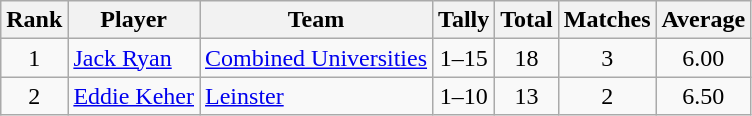<table class="wikitable">
<tr>
<th>Rank</th>
<th>Player</th>
<th>Team</th>
<th>Tally</th>
<th>Total</th>
<th>Matches</th>
<th>Average</th>
</tr>
<tr>
<td rowspan=1 align=center>1</td>
<td><a href='#'>Jack Ryan</a></td>
<td><a href='#'>Combined Universities</a></td>
<td align=center>1–15</td>
<td align=center>18</td>
<td align=center>3</td>
<td align=center>6.00</td>
</tr>
<tr>
<td rowspan=1 align=center>2</td>
<td><a href='#'>Eddie Keher</a></td>
<td><a href='#'>Leinster</a></td>
<td align=center>1–10</td>
<td align=center>13</td>
<td align=center>2</td>
<td align=center>6.50</td>
</tr>
</table>
